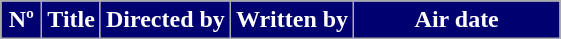<table class=wikitable style="background:#FFFFFF">
<tr style="color:#FFFFFF">
<th style="background:#000070; width:20px">Nº</th>
<th style="background:#000070">Title</th>
<th style="background:#000070">Directed by</th>
<th style="background:#000070">Written by</th>
<th style="background:#000070; width:130px">Air date<br>































































</th>
</tr>
</table>
